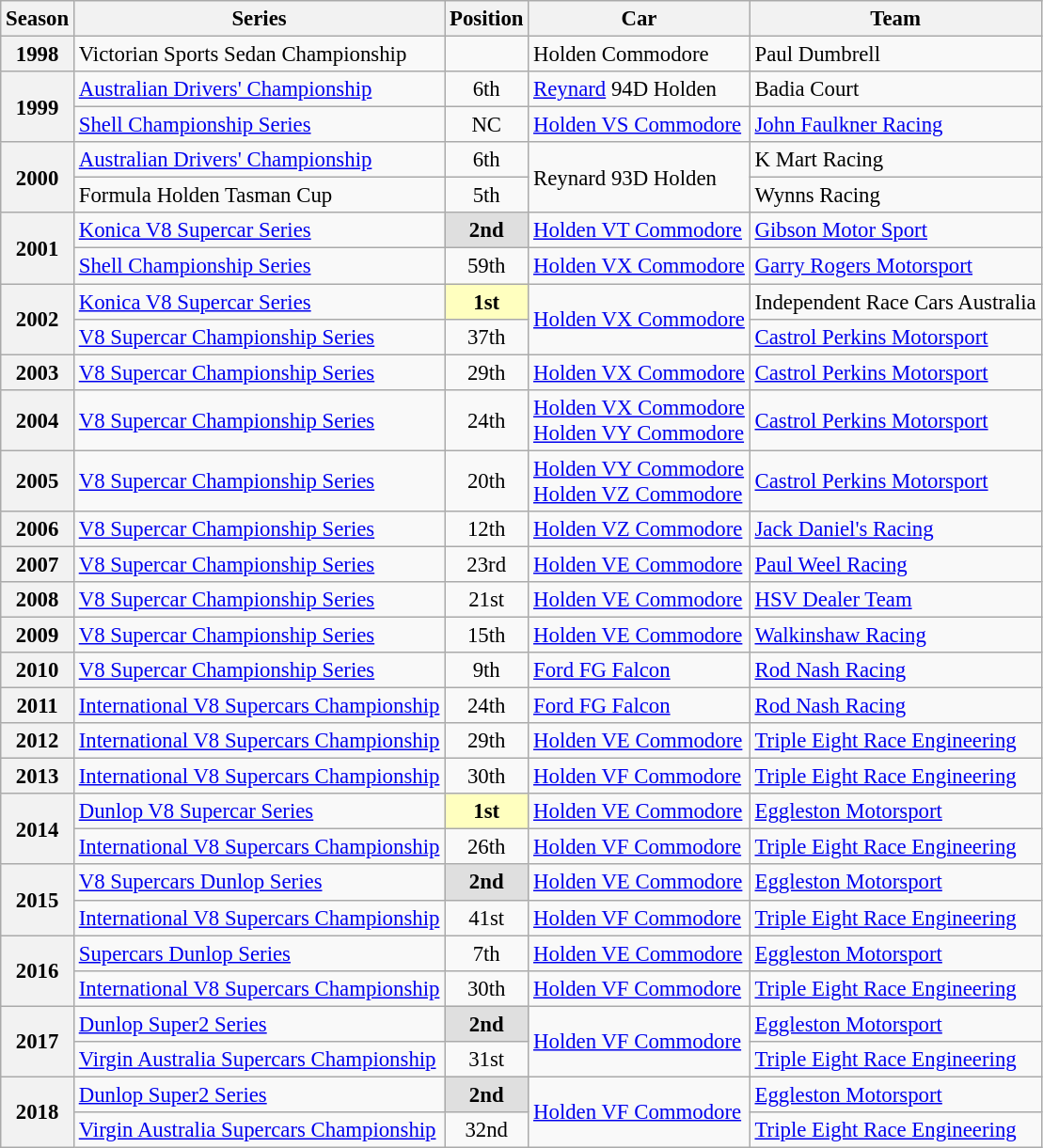<table class="wikitable" style="font-size: 95%;">
<tr>
<th>Season</th>
<th>Series</th>
<th>Position</th>
<th>Car</th>
<th>Team</th>
</tr>
<tr>
<th>1998</th>
<td>Victorian Sports Sedan Championship</td>
<td align="center"></td>
<td>Holden Commodore</td>
<td>Paul Dumbrell</td>
</tr>
<tr>
<th rowspan=2>1999</th>
<td><a href='#'>Australian Drivers' Championship</a></td>
<td align="center">6th</td>
<td><a href='#'>Reynard</a> 94D Holden</td>
<td>Badia Court</td>
</tr>
<tr>
<td><a href='#'>Shell Championship Series</a></td>
<td align="center">NC</td>
<td><a href='#'>Holden VS Commodore</a></td>
<td><a href='#'>John Faulkner Racing</a></td>
</tr>
<tr>
<th rowspan=2>2000</th>
<td><a href='#'>Australian Drivers' Championship</a></td>
<td align="center">6th</td>
<td rowspan=2>Reynard 93D Holden</td>
<td>K Mart Racing</td>
</tr>
<tr>
<td>Formula Holden Tasman Cup</td>
<td align="center">5th</td>
<td>Wynns Racing</td>
</tr>
<tr>
<th rowspan=2>2001</th>
<td><a href='#'>Konica V8 Supercar Series</a></td>
<td align="center" style="background:#dfdfdf;"><strong>2nd</strong></td>
<td><a href='#'>Holden VT Commodore</a></td>
<td><a href='#'>Gibson Motor Sport</a></td>
</tr>
<tr>
<td><a href='#'>Shell Championship Series</a></td>
<td align="center">59th</td>
<td><a href='#'>Holden VX Commodore</a></td>
<td><a href='#'>Garry Rogers Motorsport</a></td>
</tr>
<tr>
<th rowspan=2>2002</th>
<td><a href='#'>Konica V8 Supercar Series</a></td>
<td align="center" style="background:#ffffbf;"><strong>1st</strong></td>
<td rowspan=2><a href='#'>Holden VX Commodore</a></td>
<td>Independent Race Cars Australia</td>
</tr>
<tr>
<td><a href='#'>V8 Supercar Championship Series</a></td>
<td align="center">37th</td>
<td><a href='#'>Castrol Perkins Motorsport</a></td>
</tr>
<tr>
<th>2003</th>
<td><a href='#'>V8 Supercar Championship Series</a></td>
<td align="center">29th</td>
<td><a href='#'>Holden VX Commodore</a></td>
<td><a href='#'>Castrol Perkins Motorsport</a></td>
</tr>
<tr>
<th>2004</th>
<td><a href='#'>V8 Supercar Championship Series</a></td>
<td align="center">24th</td>
<td><a href='#'>Holden VX Commodore</a><br><a href='#'>Holden VY Commodore</a></td>
<td><a href='#'>Castrol Perkins Motorsport</a></td>
</tr>
<tr>
<th>2005</th>
<td><a href='#'>V8 Supercar Championship Series</a></td>
<td align="center">20th</td>
<td><a href='#'>Holden VY Commodore</a><br><a href='#'>Holden VZ Commodore</a></td>
<td><a href='#'>Castrol Perkins Motorsport</a></td>
</tr>
<tr>
<th>2006</th>
<td><a href='#'>V8 Supercar Championship Series</a></td>
<td align="center">12th</td>
<td><a href='#'>Holden VZ Commodore</a></td>
<td><a href='#'>Jack Daniel's Racing</a></td>
</tr>
<tr>
<th>2007</th>
<td><a href='#'>V8 Supercar Championship Series</a></td>
<td align="center">23rd</td>
<td><a href='#'>Holden VE Commodore</a></td>
<td><a href='#'>Paul Weel Racing</a></td>
</tr>
<tr>
<th>2008</th>
<td><a href='#'>V8 Supercar Championship Series</a></td>
<td align="center">21st</td>
<td><a href='#'>Holden VE Commodore</a></td>
<td><a href='#'>HSV Dealer Team</a></td>
</tr>
<tr>
<th>2009</th>
<td><a href='#'>V8 Supercar Championship Series</a></td>
<td align="center">15th</td>
<td><a href='#'>Holden VE Commodore</a></td>
<td><a href='#'>Walkinshaw Racing</a></td>
</tr>
<tr>
<th>2010</th>
<td><a href='#'>V8 Supercar Championship Series</a></td>
<td align="center">9th</td>
<td><a href='#'>Ford FG Falcon</a></td>
<td><a href='#'>Rod Nash Racing</a></td>
</tr>
<tr>
<th>2011</th>
<td><a href='#'>International V8 Supercars Championship</a></td>
<td align="center">24th</td>
<td><a href='#'>Ford FG Falcon</a></td>
<td><a href='#'>Rod Nash Racing</a></td>
</tr>
<tr>
<th>2012</th>
<td><a href='#'>International V8 Supercars Championship</a></td>
<td align="center">29th</td>
<td><a href='#'>Holden VE Commodore</a></td>
<td><a href='#'>Triple Eight Race Engineering</a></td>
</tr>
<tr>
<th>2013</th>
<td><a href='#'>International V8 Supercars Championship</a></td>
<td align="center">30th</td>
<td><a href='#'>Holden VF Commodore</a></td>
<td><a href='#'>Triple Eight Race Engineering</a></td>
</tr>
<tr>
<th rowspan=2>2014</th>
<td><a href='#'>Dunlop V8 Supercar Series</a></td>
<td align="center" style="background:#ffffbf;"><strong>1st</strong></td>
<td><a href='#'>Holden VE Commodore</a></td>
<td><a href='#'>Eggleston Motorsport</a></td>
</tr>
<tr>
<td><a href='#'>International V8 Supercars Championship</a></td>
<td align="center">26th</td>
<td><a href='#'>Holden VF Commodore</a></td>
<td><a href='#'>Triple Eight Race Engineering</a></td>
</tr>
<tr>
<th rowspan=2>2015</th>
<td><a href='#'>V8 Supercars Dunlop Series</a></td>
<td align="center" style="background:#dfdfdf;"><strong>2nd</strong></td>
<td><a href='#'>Holden VE Commodore</a></td>
<td><a href='#'>Eggleston Motorsport</a></td>
</tr>
<tr>
<td><a href='#'>International V8 Supercars Championship</a></td>
<td align="center">41st</td>
<td><a href='#'>Holden VF Commodore</a></td>
<td><a href='#'>Triple Eight Race Engineering</a></td>
</tr>
<tr>
<th rowspan=2>2016</th>
<td><a href='#'>Supercars Dunlop Series</a></td>
<td align="center">7th</td>
<td><a href='#'>Holden VE Commodore</a></td>
<td><a href='#'>Eggleston Motorsport</a></td>
</tr>
<tr>
<td><a href='#'>International V8 Supercars Championship</a></td>
<td align="center">30th</td>
<td><a href='#'>Holden VF Commodore</a></td>
<td><a href='#'>Triple Eight Race Engineering</a></td>
</tr>
<tr>
<th rowspan=2>2017</th>
<td><a href='#'>Dunlop Super2 Series</a></td>
<td align="center" style="background:#dfdfdf;"><strong>2nd</strong></td>
<td rowspan=2><a href='#'>Holden VF Commodore</a></td>
<td><a href='#'>Eggleston Motorsport</a></td>
</tr>
<tr>
<td><a href='#'>Virgin Australia Supercars Championship</a></td>
<td align="center">31st</td>
<td><a href='#'>Triple Eight Race Engineering</a></td>
</tr>
<tr>
<th rowspan=2>2018</th>
<td><a href='#'>Dunlop Super2 Series</a></td>
<td align="center" style="background:#dfdfdf;"><strong>2nd</strong></td>
<td rowspan=2><a href='#'>Holden VF Commodore</a></td>
<td><a href='#'>Eggleston Motorsport</a></td>
</tr>
<tr>
<td><a href='#'>Virgin Australia Supercars Championship</a></td>
<td align="center">32nd</td>
<td><a href='#'>Triple Eight Race Engineering</a></td>
</tr>
</table>
